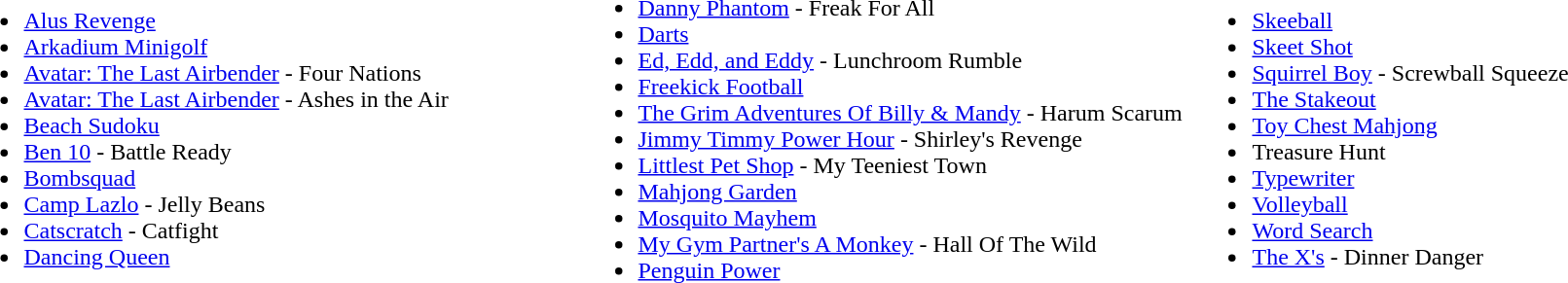<table>
<tr>
<td width=30%><br><ul><li><a href='#'>Alus Revenge</a></li><li><a href='#'>Arkadium Minigolf</a></li><li><a href='#'>Avatar: The Last Airbender</a> - Four Nations </li><li><a href='#'>Avatar: The Last Airbender</a> - Ashes in the Air </li><li><a href='#'>Beach Sudoku</a></li><li><a href='#'>Ben 10</a> - Battle Ready </li><li><a href='#'>Bombsquad</a></li><li><a href='#'>Camp Lazlo</a> - Jelly Beans </li><li><a href='#'>Catscratch</a> - Catfight </li><li><a href='#'>Dancing Queen</a></li></ul></td>
<td width=30%><br><ul><li><a href='#'>Danny Phantom</a> - Freak For All </li><li><a href='#'>Darts</a></li><li><a href='#'>Ed, Edd, and Eddy</a> - Lunchroom Rumble </li><li><a href='#'>Freekick Football</a></li><li><a href='#'>The Grim Adventures Of Billy & Mandy</a> - Harum Scarum </li><li><a href='#'>Jimmy Timmy Power Hour</a> - Shirley's Revenge </li><li><a href='#'>Littlest Pet Shop</a> - My Teeniest Town </li><li><a href='#'>Mahjong Garden</a></li><li><a href='#'>Mosquito Mayhem</a></li><li><a href='#'>My Gym Partner's A Monkey</a> - Hall Of The Wild </li><li><a href='#'>Penguin Power</a></li></ul></td>
<td width=30%><br><ul><li><a href='#'>Skeeball</a></li><li><a href='#'>Skeet Shot</a></li><li><a href='#'>Squirrel Boy</a> - Screwball Squeeze </li><li><a href='#'>The Stakeout</a></li><li><a href='#'>Toy Chest Mahjong</a></li><li>Treasure Hunt </li><li><a href='#'>Typewriter</a></li><li><a href='#'>Volleyball</a></li><li><a href='#'>Word Search</a></li><li><a href='#'>The X's</a> - Dinner Danger </li></ul></td>
</tr>
</table>
